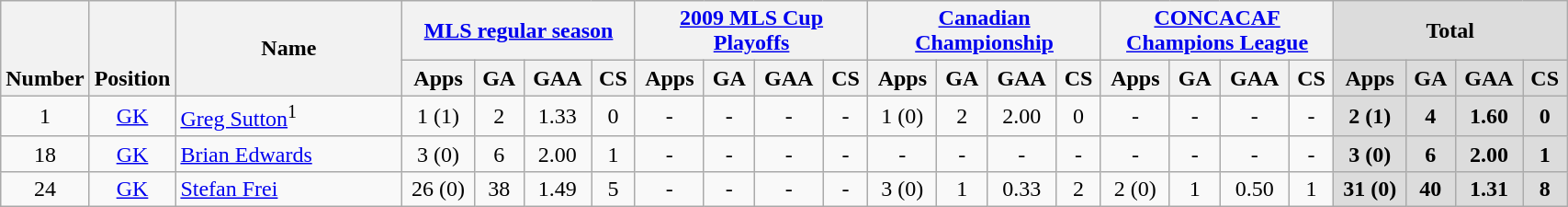<table class="wikitable" style="text-align:center" width=90%>
<tr>
<th rowspan="2" width=2% valign="bottom">Number</th>
<th rowspan="2" width=2% valign="bottom">Position</th>
<th rowspan="2" width=15%>Name</th>
<th colspan="4" width=15% align="center"><a href='#'>MLS regular season</a></th>
<th colspan="4" width=15% align="center"><a href='#'>2009 MLS Cup Playoffs</a></th>
<th colspan="4" width=15% align="center"><a href='#'>Canadian Championship</a></th>
<th colspan="4" width=15% align="center"><a href='#'>CONCACAF Champions League</a></th>
<th colspan="4" width=15% align="center" style="background: #DCDCDC">Total</th>
</tr>
<tr>
<th>Apps</th>
<th>GA</th>
<th>GAA</th>
<th>CS</th>
<th>Apps</th>
<th>GA</th>
<th>GAA</th>
<th>CS</th>
<th>Apps</th>
<th>GA</th>
<th>GAA</th>
<th>CS</th>
<th>Apps</th>
<th>GA</th>
<th>GAA</th>
<th>CS</th>
<th style="background: #DCDCDC">Apps</th>
<th style="background: #DCDCDC">GA</th>
<th style="background: #DCDCDC">GAA</th>
<th style="background: #DCDCDC">CS</th>
</tr>
<tr>
<td align="center">1</td>
<td align="center"><a href='#'>GK</a></td>
<td align="left"> <a href='#'>Greg Sutton</a><sup>1</sup></td>
<td>1 (1)</td>
<td>2</td>
<td>1.33</td>
<td>0</td>
<td>-</td>
<td>-</td>
<td>-</td>
<td>-</td>
<td>1 (0)</td>
<td>2</td>
<td>2.00</td>
<td>0</td>
<td>-</td>
<td>-</td>
<td>-</td>
<td>-</td>
<td style="background: #DCDCDC"><strong>2 (1)</strong></td>
<td style="background: #DCDCDC"><strong>4</strong></td>
<td style="background: #DCDCDC"><strong>1.60</strong></td>
<td style="background: #DCDCDC"><strong>0</strong></td>
</tr>
<tr>
<td align="center">18</td>
<td align="center"><a href='#'>GK</a></td>
<td align="left"> <a href='#'>Brian Edwards</a></td>
<td>3 (0)</td>
<td>6</td>
<td>2.00</td>
<td>1</td>
<td>-</td>
<td>-</td>
<td>-</td>
<td>-</td>
<td>-</td>
<td>-</td>
<td>-</td>
<td>-</td>
<td>-</td>
<td>-</td>
<td>-</td>
<td>-</td>
<td style="background: #DCDCDC"><strong>3 (0)</strong></td>
<td style="background: #DCDCDC"><strong>6</strong></td>
<td style="background: #DCDCDC"><strong>2.00</strong></td>
<td style="background: #DCDCDC"><strong>1</strong></td>
</tr>
<tr>
<td align="center">24</td>
<td align="center"><a href='#'>GK</a></td>
<td align="left"> <a href='#'>Stefan Frei</a></td>
<td>26 (0)</td>
<td>38</td>
<td>1.49</td>
<td>5</td>
<td>-</td>
<td>-</td>
<td>-</td>
<td>-</td>
<td>3 (0)</td>
<td>1</td>
<td>0.33</td>
<td>2</td>
<td>2 (0)</td>
<td>1</td>
<td>0.50</td>
<td>1</td>
<td style="background: #DCDCDC"><strong>31 (0)</strong></td>
<td style="background: #DCDCDC"><strong>40</strong></td>
<td style="background: #DCDCDC"><strong>1.31</strong></td>
<td style="background: #DCDCDC"><strong>8</strong></td>
</tr>
</table>
